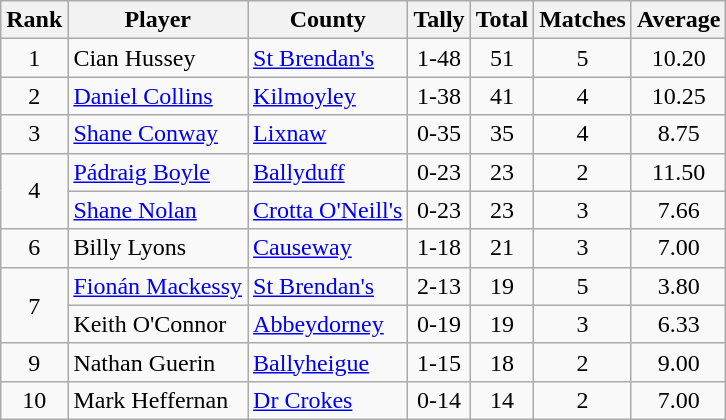<table class="wikitable">
<tr>
<th>Rank</th>
<th>Player</th>
<th>County</th>
<th>Tally</th>
<th>Total</th>
<th>Matches</th>
<th>Average</th>
</tr>
<tr>
<td rowspan=1 align=center>1</td>
<td>Cian Hussey</td>
<td><a href='#'>St Brendan's</a></td>
<td align=center>1-48</td>
<td align=center>51</td>
<td align=center>5</td>
<td align=center>10.20</td>
</tr>
<tr>
<td rowspan=1 align=center>2</td>
<td><a href='#'>Daniel Collins</a></td>
<td><a href='#'>Kilmoyley</a></td>
<td align=center>1-38</td>
<td align=center>41</td>
<td align=center>4</td>
<td align=center>10.25</td>
</tr>
<tr>
<td rowspan=1 align=center>3</td>
<td><a href='#'>Shane Conway</a></td>
<td><a href='#'>Lixnaw</a></td>
<td align=center>0-35</td>
<td align=center>35</td>
<td align=center>4</td>
<td align=center>8.75</td>
</tr>
<tr>
<td rowspan=2 align=center>4</td>
<td><a href='#'>Pádraig Boyle</a></td>
<td><a href='#'>Ballyduff</a></td>
<td align=center>0-23</td>
<td align=center>23</td>
<td align=center>2</td>
<td align=center>11.50</td>
</tr>
<tr>
<td><a href='#'>Shane Nolan</a></td>
<td><a href='#'>Crotta O'Neill's</a></td>
<td align=center>0-23</td>
<td align=center>23</td>
<td align=center>3</td>
<td align=center>7.66</td>
</tr>
<tr>
<td rowspan=1 align=center>6</td>
<td>Billy Lyons</td>
<td><a href='#'>Causeway</a></td>
<td align=center>1-18</td>
<td align=center>21</td>
<td align=center>3</td>
<td align=center>7.00</td>
</tr>
<tr>
<td rowspan=2 align=center>7</td>
<td><a href='#'>Fionán Mackessy</a></td>
<td><a href='#'>St Brendan's</a></td>
<td align=center>2-13</td>
<td align=center>19</td>
<td align=center>5</td>
<td align=center>3.80</td>
</tr>
<tr>
<td>Keith O'Connor</td>
<td><a href='#'>Abbeydorney</a></td>
<td align=center>0-19</td>
<td align=center>19</td>
<td align=center>3</td>
<td align=center>6.33</td>
</tr>
<tr>
<td rowspan=1 align=center>9</td>
<td>Nathan Guerin</td>
<td><a href='#'>Ballyheigue</a></td>
<td align=center>1-15</td>
<td align=center>18</td>
<td align=center>2</td>
<td align=center>9.00</td>
</tr>
<tr>
<td rowspan=1 align=center>10</td>
<td>Mark Heffernan</td>
<td><a href='#'>Dr Crokes</a></td>
<td align=center>0-14</td>
<td align=center>14</td>
<td align=center>2</td>
<td align=center>7.00</td>
</tr>
</table>
